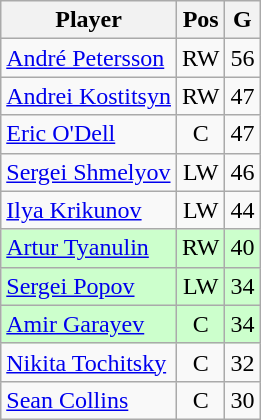<table class="wikitable">
<tr>
<th>Player</th>
<th>Pos</th>
<th>G</th>
</tr>
<tr style="text-align:center;">
<td style="text-align:left;"> <a href='#'>André Petersson</a></td>
<td>RW</td>
<td>56</td>
</tr>
<tr style="text-align:center;">
<td style="text-align:left;"> <a href='#'>Andrei Kostitsyn</a></td>
<td>RW</td>
<td>47</td>
</tr>
<tr style="text-align:center;">
<td style="text-align:left;"> <a href='#'>Eric O'Dell</a></td>
<td>C</td>
<td>47</td>
</tr>
<tr style="text-align:center;">
<td style="text-align:left;"> <a href='#'>Sergei Shmelyov</a></td>
<td>LW</td>
<td>46</td>
</tr>
<tr style="text-align:center;">
<td style="text-align:left;"> <a href='#'>Ilya Krikunov</a></td>
<td>LW</td>
<td>44</td>
</tr>
<tr style="text-align:center;"  bgcolor="#cfc">
<td style="text-align:left;"> <a href='#'>Artur Tyanulin</a></td>
<td>RW</td>
<td>40</td>
</tr>
<tr style="text-align:center;"  bgcolor="#cfc">
<td style="text-align:left;"> <a href='#'>Sergei Popov</a></td>
<td>LW</td>
<td>34</td>
</tr>
<tr style="text-align:center;"  bgcolor="#cfc">
<td style="text-align:left;"> <a href='#'>Amir Garayev</a></td>
<td>C</td>
<td>34</td>
</tr>
<tr style="text-align:center;">
<td style="text-align:left;"> <a href='#'>Nikita Tochitsky</a></td>
<td>C</td>
<td>32</td>
</tr>
<tr style="text-align:center;">
<td style="text-align:left;"> <a href='#'>Sean Collins</a></td>
<td>C</td>
<td>30</td>
</tr>
</table>
